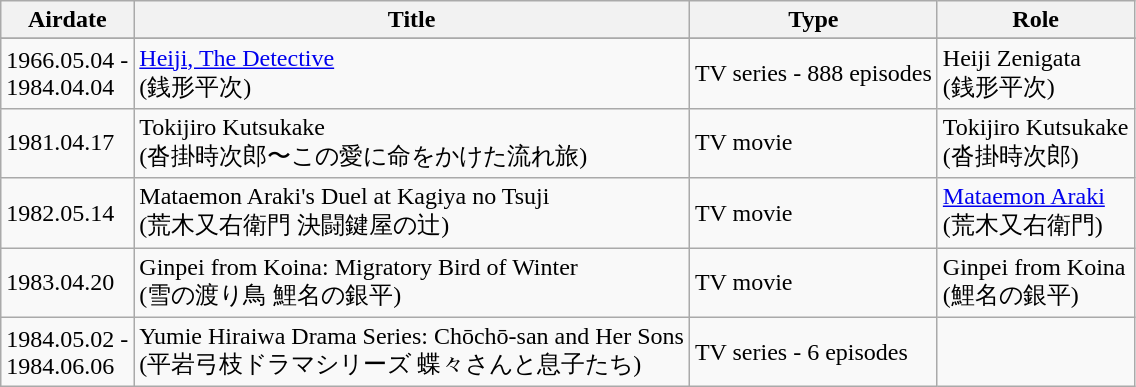<table class="wikitable sortable">
<tr>
<th>Airdate</th>
<th>Title</th>
<th>Type</th>
<th>Role</th>
</tr>
<tr>
</tr>
<tr>
<td>1966.05.04 -<br> 1984.04.04</td>
<td><a href='#'>Heiji, The Detective</a> <br>(銭形平次)</td>
<td>TV series  - 888 episodes</td>
<td>Heiji Zenigata <br>(銭形平次)</td>
</tr>
<tr>
<td>1981.04.17</td>
<td>Tokijiro Kutsukake <br>(沓掛時次郎〜この愛に命をかけた流れ旅)</td>
<td>TV movie</td>
<td>Tokijiro Kutsukake <br>(沓掛時次郎)</td>
</tr>
<tr>
<td>1982.05.14</td>
<td>Mataemon Araki's Duel at Kagiya no Tsuji <br>(荒木又右衛門 決闘鍵屋の辻)</td>
<td>TV movie</td>
<td><a href='#'>Mataemon Araki</a> <br>(荒木又右衛門)</td>
</tr>
<tr>
<td>1983.04.20</td>
<td>Ginpei from Koina: Migratory Bird of Winter <br>(雪の渡り鳥 鯉名の銀平)</td>
<td>TV movie</td>
<td>Ginpei from Koina <br>(鯉名の銀平)</td>
</tr>
<tr>
<td>1984.05.02 -<br>1984.06.06</td>
<td>Yumie Hiraiwa Drama Series: Chōchō-san and Her Sons <br>(平岩弓枝ドラマシリーズ 蝶々さんと息子たち)</td>
<td>TV series - 6 episodes</td>
<td></td>
</tr>
</table>
